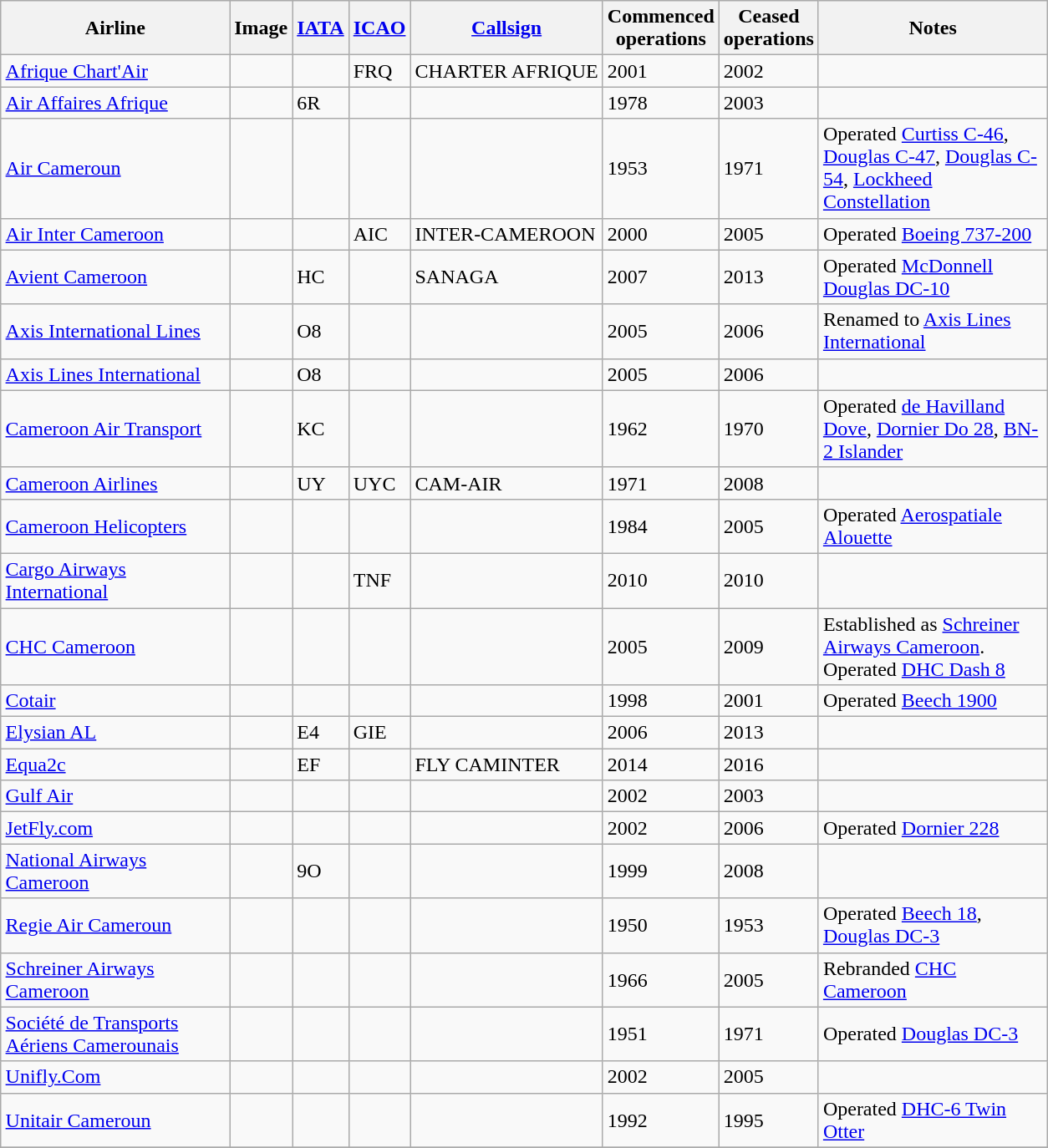<table class="wikitable sortable" style="border-collapse:collapse; margin:auto;" border="1" cellpadding="3">
<tr valign="middle">
<th style="width:175px;">Airline</th>
<th>Image</th>
<th><a href='#'>IATA</a></th>
<th><a href='#'>ICAO</a></th>
<th><a href='#'>Callsign</a></th>
<th>Commenced<br>operations</th>
<th>Ceased<br>operations</th>
<th style="width:175px;">Notes</th>
</tr>
<tr>
<td><a href='#'>Afrique Chart'Air</a></td>
<td></td>
<td></td>
<td>FRQ</td>
<td>CHARTER AFRIQUE</td>
<td>2001</td>
<td>2002</td>
<td></td>
</tr>
<tr>
<td><a href='#'>Air Affaires Afrique</a></td>
<td></td>
<td>6R</td>
<td></td>
<td></td>
<td>1978</td>
<td>2003</td>
<td></td>
</tr>
<tr>
<td><a href='#'>Air Cameroun</a></td>
<td></td>
<td></td>
<td></td>
<td></td>
<td>1953</td>
<td>1971</td>
<td>Operated <a href='#'>Curtiss C-46</a>, <a href='#'>Douglas C-47</a>, <a href='#'>Douglas C-54</a>, <a href='#'>Lockheed Constellation</a></td>
</tr>
<tr>
<td><a href='#'>Air Inter Cameroon</a></td>
<td></td>
<td></td>
<td>AIC</td>
<td>INTER-CAMEROON</td>
<td>2000</td>
<td>2005</td>
<td>Operated <a href='#'>Boeing 737-200</a></td>
</tr>
<tr>
<td><a href='#'>Avient Cameroon</a></td>
<td></td>
<td>HC</td>
<td></td>
<td>SANAGA</td>
<td>2007</td>
<td>2013</td>
<td>Operated <a href='#'>McDonnell Douglas DC-10</a></td>
</tr>
<tr>
<td><a href='#'>Axis International Lines</a></td>
<td></td>
<td>O8</td>
<td></td>
<td></td>
<td>2005</td>
<td>2006</td>
<td>Renamed to <a href='#'>Axis Lines International</a></td>
</tr>
<tr>
<td><a href='#'>Axis Lines International</a></td>
<td></td>
<td>O8</td>
<td></td>
<td></td>
<td>2005</td>
<td>2006</td>
<td></td>
</tr>
<tr>
<td><a href='#'>Cameroon Air Transport</a></td>
<td></td>
<td>KC</td>
<td></td>
<td></td>
<td>1962</td>
<td>1970</td>
<td>Operated <a href='#'>de Havilland Dove</a>, <a href='#'>Dornier Do 28</a>, <a href='#'>BN-2 Islander</a></td>
</tr>
<tr>
<td><a href='#'>Cameroon Airlines</a></td>
<td></td>
<td>UY</td>
<td>UYC</td>
<td>CAM-AIR</td>
<td>1971</td>
<td>2008</td>
<td></td>
</tr>
<tr>
<td><a href='#'>Cameroon Helicopters</a></td>
<td></td>
<td></td>
<td></td>
<td></td>
<td>1984</td>
<td>2005</td>
<td>Operated <a href='#'>Aerospatiale Alouette</a></td>
</tr>
<tr>
<td><a href='#'>Cargo Airways International</a></td>
<td></td>
<td></td>
<td>TNF</td>
<td></td>
<td>2010</td>
<td>2010</td>
<td></td>
</tr>
<tr>
<td><a href='#'>CHC Cameroon</a></td>
<td></td>
<td></td>
<td></td>
<td></td>
<td>2005</td>
<td>2009</td>
<td>Established as <a href='#'>Schreiner Airways Cameroon</a>. Operated <a href='#'>DHC Dash 8</a></td>
</tr>
<tr>
<td><a href='#'>Cotair</a></td>
<td></td>
<td></td>
<td></td>
<td></td>
<td>1998</td>
<td>2001</td>
<td>Operated <a href='#'>Beech 1900</a></td>
</tr>
<tr>
<td><a href='#'>Elysian AL</a></td>
<td></td>
<td>E4</td>
<td>GIE</td>
<td></td>
<td>2006</td>
<td>2013</td>
<td></td>
</tr>
<tr>
<td><a href='#'>Equa2c</a></td>
<td></td>
<td>EF</td>
<td></td>
<td>FLY CAMINTER</td>
<td>2014</td>
<td>2016</td>
<td></td>
</tr>
<tr>
<td><a href='#'>Gulf Air</a></td>
<td></td>
<td></td>
<td></td>
<td></td>
<td>2002</td>
<td>2003</td>
<td></td>
</tr>
<tr>
<td><a href='#'>JetFly.com</a></td>
<td></td>
<td></td>
<td></td>
<td></td>
<td>2002</td>
<td>2006</td>
<td>Operated <a href='#'>Dornier 228</a></td>
</tr>
<tr>
<td><a href='#'>National Airways Cameroon</a></td>
<td></td>
<td>9O</td>
<td></td>
<td></td>
<td>1999</td>
<td>2008</td>
<td></td>
</tr>
<tr>
<td><a href='#'>Regie Air Cameroun</a></td>
<td></td>
<td></td>
<td></td>
<td></td>
<td>1950</td>
<td>1953</td>
<td>Operated <a href='#'>Beech 18</a>, <a href='#'>Douglas DC-3</a></td>
</tr>
<tr>
<td><a href='#'>Schreiner Airways Cameroon</a></td>
<td></td>
<td></td>
<td></td>
<td></td>
<td>1966</td>
<td>2005</td>
<td>Rebranded <a href='#'>CHC Cameroon</a></td>
</tr>
<tr>
<td><a href='#'>Société de Transports Aériens Camerounais</a></td>
<td></td>
<td></td>
<td></td>
<td></td>
<td>1951</td>
<td>1971</td>
<td>Operated <a href='#'>Douglas DC-3</a></td>
</tr>
<tr>
<td><a href='#'>Unifly.Com</a></td>
<td></td>
<td></td>
<td></td>
<td></td>
<td>2002</td>
<td>2005</td>
<td></td>
</tr>
<tr>
<td><a href='#'>Unitair Cameroun</a></td>
<td></td>
<td></td>
<td></td>
<td></td>
<td>1992</td>
<td>1995</td>
<td>Operated <a href='#'>DHC-6 Twin Otter</a></td>
</tr>
<tr>
</tr>
</table>
